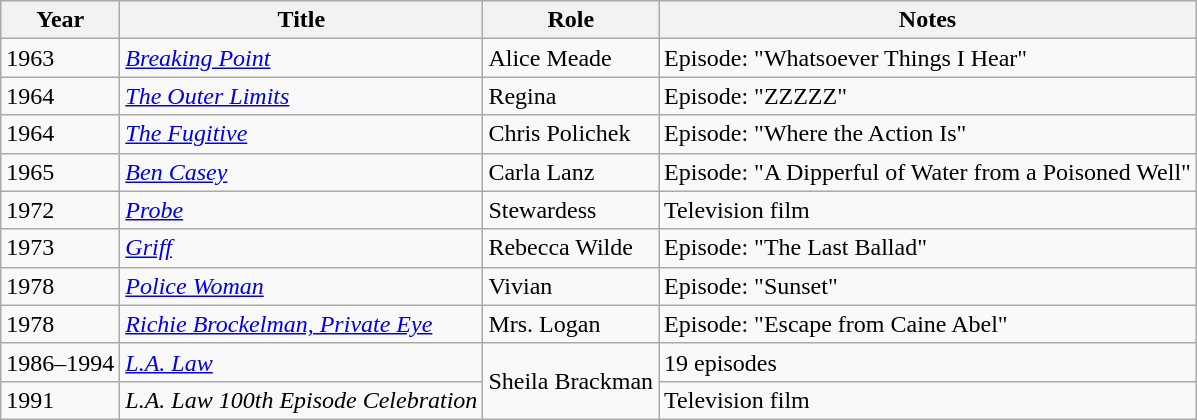<table class="wikitable sortable">
<tr>
<th>Year</th>
<th>Title</th>
<th>Role</th>
<th>Notes</th>
</tr>
<tr>
<td>1963</td>
<td><a href='#'><em>Breaking Point</em></a></td>
<td>Alice Meade</td>
<td>Episode: "Whatsoever Things I Hear"</td>
</tr>
<tr>
<td>1964</td>
<td><a href='#'><em>The Outer Limits</em></a></td>
<td>Regina</td>
<td>Episode: "ZZZZZ"</td>
</tr>
<tr>
<td>1964</td>
<td><a href='#'><em>The Fugitive</em></a></td>
<td>Chris Polichek</td>
<td>Episode: "Where the Action Is"</td>
</tr>
<tr>
<td>1965</td>
<td><em><a href='#'>Ben Casey</a></em></td>
<td>Carla Lanz</td>
<td>Episode: "A Dipperful of Water from a Poisoned Well"</td>
</tr>
<tr>
<td>1972</td>
<td><a href='#'><em>Probe</em></a></td>
<td>Stewardess</td>
<td>Television film</td>
</tr>
<tr>
<td>1973</td>
<td><a href='#'><em>Griff</em></a></td>
<td>Rebecca Wilde</td>
<td>Episode: "The Last Ballad"</td>
</tr>
<tr>
<td>1978</td>
<td><a href='#'><em>Police Woman</em></a></td>
<td>Vivian</td>
<td>Episode: "Sunset"</td>
</tr>
<tr>
<td>1978</td>
<td><em><a href='#'>Richie Brockelman, Private Eye</a></em></td>
<td>Mrs. Logan</td>
<td>Episode: "Escape from Caine Abel"</td>
</tr>
<tr>
<td>1986–1994</td>
<td><em><a href='#'>L.A. Law</a></em></td>
<td rowspan="2">Sheila Brackman</td>
<td>19 episodes</td>
</tr>
<tr>
<td>1991</td>
<td><em>L.A. Law 100th Episode Celebration</em></td>
<td>Television film</td>
</tr>
</table>
